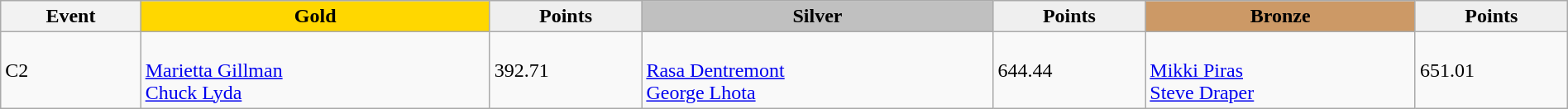<table class="wikitable" width=100%>
<tr>
<th>Event</th>
<td align=center bgcolor="gold"><strong>Gold</strong></td>
<td align=center bgcolor="EFEFEF"><strong>Points</strong></td>
<td align=center bgcolor="silver"><strong>Silver</strong></td>
<td align=center bgcolor="EFEFEF"><strong>Points</strong></td>
<td align=center bgcolor="CC9966"><strong>Bronze</strong></td>
<td align=center bgcolor="EFEFEF"><strong>Points</strong></td>
</tr>
<tr>
<td>C2</td>
<td><br><a href='#'>Marietta Gillman</a><br><a href='#'>Chuck Lyda</a></td>
<td>392.71</td>
<td><br><a href='#'>Rasa Dentremont</a><br><a href='#'>George Lhota</a></td>
<td>644.44</td>
<td><br><a href='#'>Mikki Piras</a><br><a href='#'>Steve Draper</a></td>
<td>651.01</td>
</tr>
</table>
